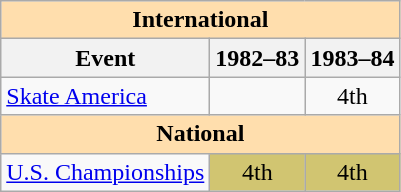<table class="wikitable" style="text-align:center">
<tr>
<th style="background-color: #ffdead; " colspan=3 align=center>International</th>
</tr>
<tr>
<th>Event</th>
<th>1982–83</th>
<th>1983–84</th>
</tr>
<tr>
<td align=left><a href='#'>Skate America</a></td>
<td></td>
<td>4th</td>
</tr>
<tr>
<th style="background-color: #ffdead; " colspan=5 align=center>National</th>
</tr>
<tr>
<td align=left><a href='#'>U.S. Championships</a></td>
<td bgcolor=d1c571>4th</td>
<td bgcolor=d1c571>4th</td>
</tr>
</table>
